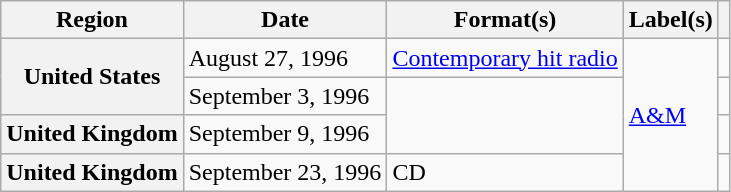<table class="wikitable plainrowheaders">
<tr>
<th scope="col">Region</th>
<th scope="col">Date</th>
<th scope="col">Format(s)</th>
<th scope="col">Label(s)</th>
<th scope="col"></th>
</tr>
<tr>
<th scope="row" rowspan="2">United States</th>
<td>August 27, 1996</td>
<td><a href='#'>Contemporary hit radio</a></td>
<td rowspan="4"><a href='#'>A&M</a></td>
<td align="center"></td>
</tr>
<tr>
<td>September 3, 1996</td>
<td rowspan="2"></td>
<td align="center"></td>
</tr>
<tr>
<th scope="row">United Kingdom</th>
<td>September 9, 1996</td>
<td align="center"></td>
</tr>
<tr>
<th scope="row">United Kingdom</th>
<td>September 23, 1996</td>
<td>CD</td>
<td align="center"></td>
</tr>
</table>
